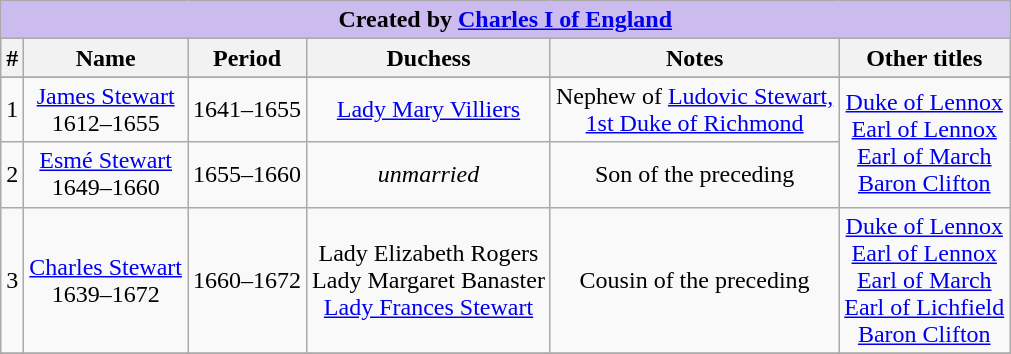<table style="text-align:center" class="wikitable">
<tr>
<th colspan="6" style="background-color: #cbe">Created by <a href='#'>Charles I of England</a></th>
</tr>
<tr>
<th>#</th>
<th>Name</th>
<th>Period</th>
<th>Duchess</th>
<th>Notes</th>
<th>Other titles</th>
</tr>
<tr bgcolor="#dddddd" |>
</tr>
<tr>
<td>1</td>
<td><a href='#'>James Stewart</a><br>1612–1655</td>
<td>1641–1655</td>
<td><a href='#'>Lady Mary Villiers</a></td>
<td>Nephew of <a href='#'>Ludovic Stewart,<br>1st Duke of Richmond</a></td>
<td rowspan="2"><a href='#'>Duke of Lennox</a><br><a href='#'>Earl of Lennox</a><br><a href='#'>Earl of March</a><br><a href='#'>Baron Clifton</a></td>
</tr>
<tr>
<td>2</td>
<td><a href='#'>Esmé Stewart</a><br>1649–1660</td>
<td>1655–1660</td>
<td><em>unmarried</em></td>
<td>Son of the preceding</td>
</tr>
<tr>
<td>3</td>
<td><a href='#'>Charles Stewart</a><br>1639–1672</td>
<td>1660–1672</td>
<td>Lady Elizabeth Rogers<br>Lady Margaret Banaster<br><a href='#'>Lady Frances Stewart</a></td>
<td>Cousin of the preceding</td>
<td><a href='#'>Duke of Lennox</a><br><a href='#'>Earl of Lennox</a><br><a href='#'>Earl of March</a><br> <a href='#'>Earl of Lichfield</a><br><a href='#'>Baron Clifton</a></td>
</tr>
<tr>
</tr>
</table>
